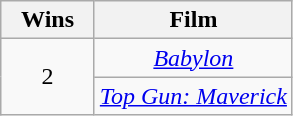<table class="wikitable" rowspan="2" style="text-align:center" background: #f6e39c;>
<tr>
<th scope="col" style="width:55px;">Wins</th>
<th scope="col" style="text-align:center;">Film</th>
</tr>
<tr>
<td rowspan="2" style="text-align:center">2</td>
<td><em><a href='#'>Babylon</a></em></td>
</tr>
<tr>
<td><em><a href='#'>Top Gun: Maverick</a></em></td>
</tr>
</table>
